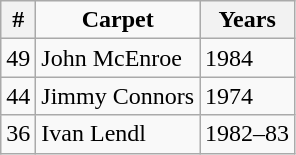<table class="wikitable" style="display:inline-table;">
<tr>
<th>#</th>
<th style="background: transparent;">Carpet</th>
<th>Years</th>
</tr>
<tr>
<td>49</td>
<td> John McEnroe</td>
<td>1984</td>
</tr>
<tr>
<td>44</td>
<td> Jimmy Connors</td>
<td>1974</td>
</tr>
<tr>
<td>36</td>
<td> Ivan Lendl</td>
<td>1982–83</td>
</tr>
</table>
